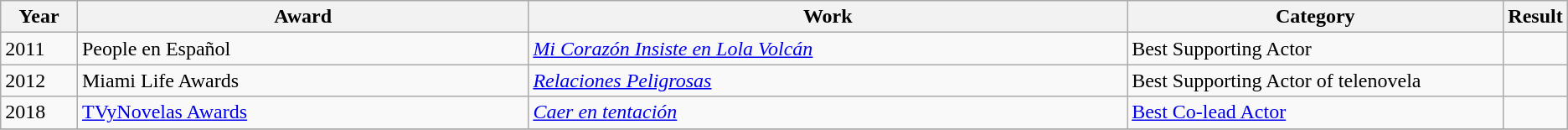<table class="wikitable">
<tr>
<th width=5%>Year</th>
<th style="width:30%;">Award</th>
<th style="width:40%;">Work</th>
<th style="width:45%;">Category</th>
<th style="width:10%;">Result</th>
</tr>
<tr>
<td>2011</td>
<td>People en Español</td>
<td><em><a href='#'>Mi Corazón Insiste en Lola Volcán</a></em></td>
<td>Best Supporting Actor</td>
<td></td>
</tr>
<tr>
<td>2012</td>
<td>Miami Life Awards</td>
<td><em><a href='#'>Relaciones Peligrosas</a></em></td>
<td>Best Supporting Actor of telenovela</td>
<td></td>
</tr>
<tr>
<td>2018</td>
<td><a href='#'>TVyNovelas Awards</a></td>
<td><em><a href='#'>Caer en tentación</a></em></td>
<td><a href='#'>Best Co-lead Actor</a></td>
<td></td>
</tr>
<tr>
</tr>
</table>
